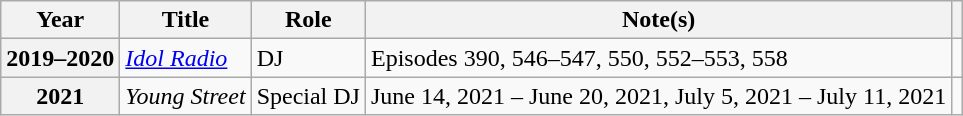<table class="wikitable sortable plainrowheaders">
<tr>
<th>Year</th>
<th>Title</th>
<th>Role</th>
<th>Note(s)</th>
<th scope="col" class="unsortable"></th>
</tr>
<tr>
<th scope="row">2019–2020</th>
<td><em><a href='#'>Idol Radio</a></em></td>
<td>DJ</td>
<td>Episodes 390, 546–547, 550, 552–553, 558</td>
<td></td>
</tr>
<tr>
<th scope="row">2021</th>
<td><em>Young Street</em></td>
<td>Special DJ</td>
<td>June 14, 2021 – June 20, 2021, July 5, 2021 – July 11, 2021</td>
<td></td>
</tr>
</table>
